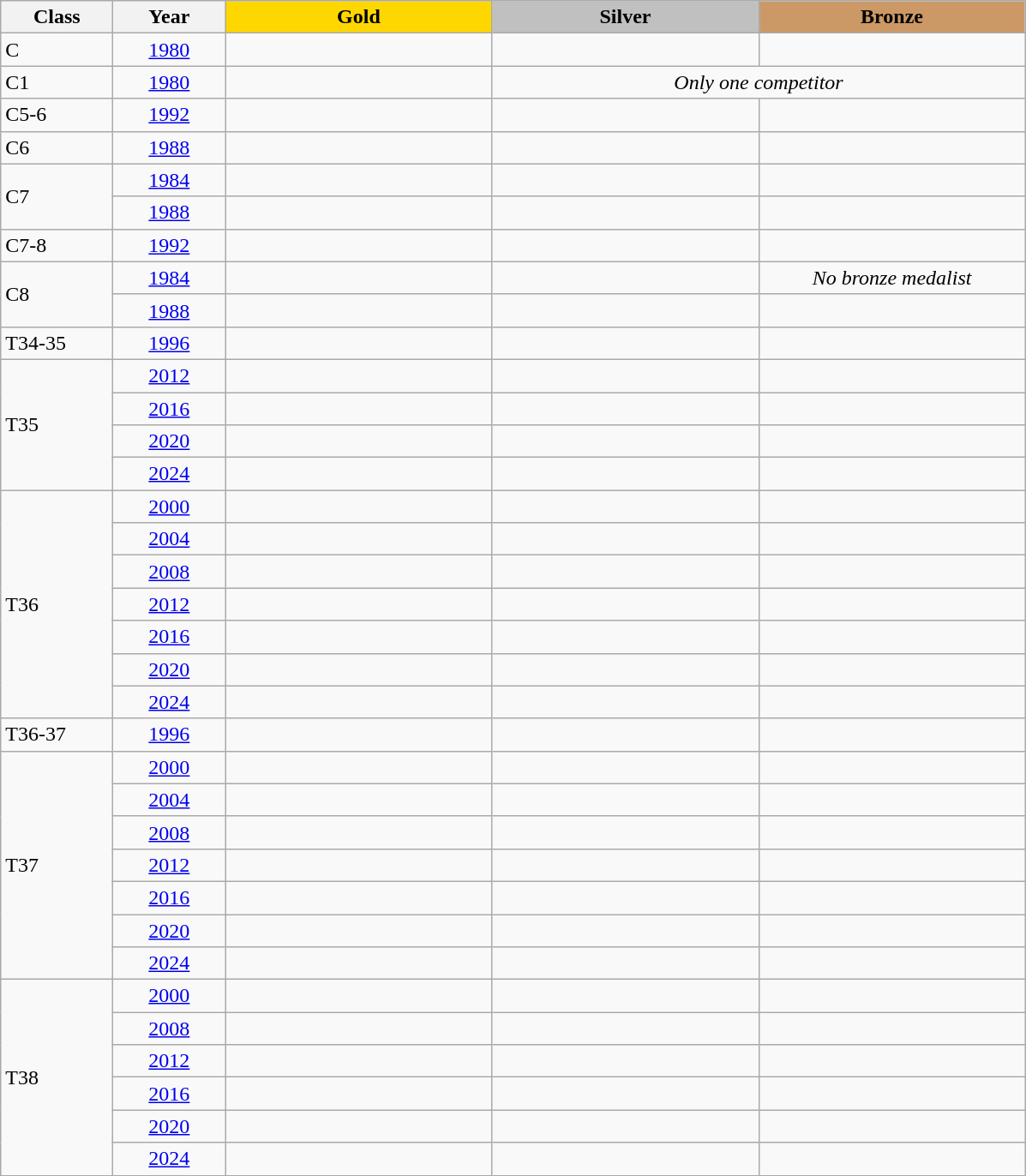<table class="wikitable">
<tr>
<th width=80>Class</th>
<th width=80>Year</th>
<td align=center width=200 bgcolor=gold><strong>Gold</strong></td>
<td align=center width=200 bgcolor=silver><strong>Silver</strong></td>
<td align=center width=200 bgcolor=cc9966><strong>Bronze</strong></td>
</tr>
<tr>
<td>C</td>
<td align=center><a href='#'>1980</a></td>
<td></td>
<td></td>
<td></td>
</tr>
<tr>
<td>C1</td>
<td align=center><a href='#'>1980</a></td>
<td></td>
<td colspan="2" align="center"><em>Only one competitor</em></td>
</tr>
<tr>
<td>C5-6</td>
<td align=center><a href='#'>1992</a></td>
<td></td>
<td></td>
<td></td>
</tr>
<tr>
<td>C6</td>
<td align=center><a href='#'>1988</a></td>
<td></td>
<td></td>
<td></td>
</tr>
<tr>
<td rowspan=2>C7</td>
<td align=center><a href='#'>1984</a></td>
<td></td>
<td></td>
<td></td>
</tr>
<tr>
<td align=center><a href='#'>1988</a></td>
<td></td>
<td></td>
<td></td>
</tr>
<tr>
<td>C7-8</td>
<td align=center><a href='#'>1992</a></td>
<td></td>
<td></td>
<td></td>
</tr>
<tr>
<td rowspan=2>C8</td>
<td align=center><a href='#'>1984</a></td>
<td></td>
<td></td>
<td align="center"><em>No bronze medalist</em></td>
</tr>
<tr>
<td align=center><a href='#'>1988</a></td>
<td></td>
<td></td>
<td></td>
</tr>
<tr>
<td>T34-35</td>
<td align=center><a href='#'>1996</a></td>
<td></td>
<td></td>
<td></td>
</tr>
<tr>
<td rowspan=4>T35</td>
<td align=center><a href='#'>2012</a></td>
<td></td>
<td></td>
<td></td>
</tr>
<tr>
<td align=center><a href='#'>2016</a></td>
<td></td>
<td></td>
<td></td>
</tr>
<tr>
<td align=center><a href='#'>2020</a></td>
<td></td>
<td></td>
<td></td>
</tr>
<tr>
<td align=center><a href='#'>2024</a></td>
<td></td>
<td></td>
<td></td>
</tr>
<tr>
<td rowspan=7>T36</td>
<td align=center><a href='#'>2000</a></td>
<td></td>
<td></td>
<td></td>
</tr>
<tr>
<td align=center><a href='#'>2004</a></td>
<td></td>
<td></td>
<td></td>
</tr>
<tr>
<td align=center><a href='#'>2008</a></td>
<td></td>
<td></td>
<td></td>
</tr>
<tr>
<td align=center><a href='#'>2012</a></td>
<td></td>
<td></td>
<td></td>
</tr>
<tr>
<td align=center><a href='#'>2016</a></td>
<td></td>
<td></td>
<td></td>
</tr>
<tr>
<td align=center><a href='#'>2020</a></td>
<td></td>
<td></td>
<td></td>
</tr>
<tr>
<td align=center><a href='#'>2024</a></td>
<td></td>
<td></td>
<td></td>
</tr>
<tr>
<td>T36-37</td>
<td align=center><a href='#'>1996</a></td>
<td></td>
<td></td>
<td></td>
</tr>
<tr>
<td rowspan=7>T37</td>
<td align=center><a href='#'>2000</a></td>
<td></td>
<td></td>
<td></td>
</tr>
<tr>
<td align=center><a href='#'>2004</a></td>
<td></td>
<td></td>
<td></td>
</tr>
<tr>
<td align=center><a href='#'>2008</a></td>
<td></td>
<td></td>
<td></td>
</tr>
<tr>
<td align=center><a href='#'>2012</a></td>
<td></td>
<td></td>
<td></td>
</tr>
<tr>
<td align=center><a href='#'>2016</a></td>
<td></td>
<td></td>
<td></td>
</tr>
<tr>
<td align=center><a href='#'>2020</a></td>
<td></td>
<td></td>
<td></td>
</tr>
<tr>
<td align=center><a href='#'>2024</a></td>
<td></td>
<td></td>
<td></td>
</tr>
<tr>
<td rowspan=6>T38</td>
<td align=center><a href='#'>2000</a></td>
<td></td>
<td></td>
<td></td>
</tr>
<tr>
<td align=center><a href='#'>2008</a></td>
<td></td>
<td></td>
<td></td>
</tr>
<tr>
<td align=center><a href='#'>2012</a></td>
<td></td>
<td></td>
<td></td>
</tr>
<tr>
<td align=center><a href='#'>2016</a></td>
<td></td>
<td></td>
<td></td>
</tr>
<tr>
<td align=center><a href='#'>2020</a></td>
<td></td>
<td></td>
<td></td>
</tr>
<tr>
<td align=center><a href='#'>2024</a></td>
<td></td>
<td></td>
<td></td>
</tr>
</table>
